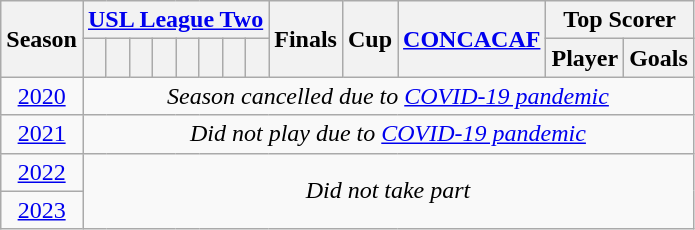<table class="wikitable sortable" style="text-align: center">
<tr>
<th scope="col" rowspan="2">Season</th>
<th colspan=8 class="unsortable"><a href='#'>USL League Two</a></th>
<th scope="col" rowspan=2 class="unsortable"><strong>Finals</strong></th>
<th scope="col" rowspan=2 class="unsortable">Cup</th>
<th scope="col" rowspan=2 class="unsortable"><a href='#'>CONCACAF</a></th>
<th scope="col" colspan=3 class="unsortable">Top Scorer</th>
</tr>
<tr>
<th></th>
<th></th>
<th></th>
<th></th>
<th></th>
<th></th>
<th></th>
<th></th>
<th class="unsortable">Player</th>
<th class="unsortable">Goals</th>
</tr>
<tr>
<td><a href='#'>2020</a></td>
<td colspan=13><em>Season cancelled due to <a href='#'>COVID-19 pandemic</a></em></td>
</tr>
<tr>
<td><a href='#'>2021</a></td>
<td colspan=13><em>Did not play due to <a href='#'>COVID-19 pandemic</a></em></td>
</tr>
<tr>
<td><a href='#'>2022</a></td>
<td colspan=13; rowspan=2><em>Did not take part</em></td>
</tr>
<tr>
<td><a href='#'>2023</a></td>
</tr>
</table>
